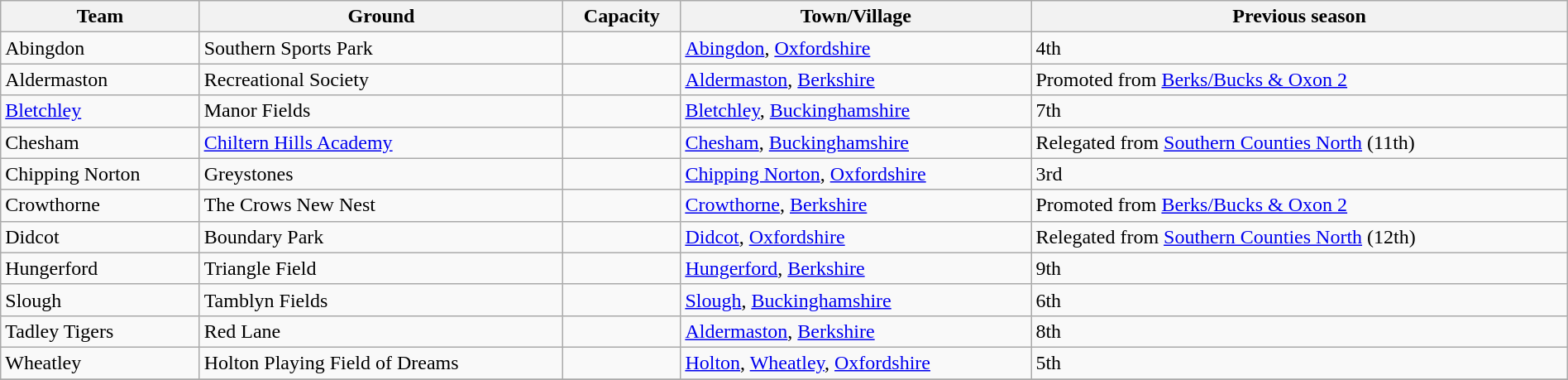<table class="wikitable sortable" width=100%>
<tr>
<th>Team</th>
<th>Ground</th>
<th>Capacity</th>
<th>Town/Village</th>
<th>Previous season</th>
</tr>
<tr>
<td>Abingdon</td>
<td>Southern Sports Park</td>
<td></td>
<td><a href='#'>Abingdon</a>, <a href='#'>Oxfordshire</a></td>
<td>4th</td>
</tr>
<tr>
<td Aldermaston RFC>Aldermaston</td>
<td>Recreational Society</td>
<td></td>
<td><a href='#'>Aldermaston</a>, <a href='#'>Berkshire</a></td>
<td>Promoted from <a href='#'>Berks/Bucks & Oxon 2</a></td>
</tr>
<tr>
<td><a href='#'>Bletchley</a></td>
<td>Manor Fields</td>
<td></td>
<td><a href='#'>Bletchley</a>, <a href='#'>Buckinghamshire</a></td>
<td>7th</td>
</tr>
<tr>
<td>Chesham</td>
<td><a href='#'>Chiltern Hills Academy</a></td>
<td></td>
<td><a href='#'>Chesham</a>, <a href='#'>Buckinghamshire</a></td>
<td>Relegated from <a href='#'>Southern Counties North</a> (11th)</td>
</tr>
<tr>
<td>Chipping Norton</td>
<td>Greystones</td>
<td></td>
<td><a href='#'>Chipping Norton</a>, <a href='#'>Oxfordshire</a></td>
<td>3rd</td>
</tr>
<tr>
<td Crowthorne RFC>Crowthorne</td>
<td>The Crows New Nest</td>
<td></td>
<td><a href='#'>Crowthorne</a>, <a href='#'>Berkshire</a></td>
<td>Promoted from <a href='#'>Berks/Bucks & Oxon 2</a></td>
</tr>
<tr>
<td>Didcot</td>
<td>Boundary Park</td>
<td></td>
<td><a href='#'>Didcot</a>, <a href='#'>Oxfordshire</a></td>
<td>Relegated from <a href='#'>Southern Counties North</a> (12th)</td>
</tr>
<tr>
<td>Hungerford</td>
<td>Triangle Field</td>
<td></td>
<td><a href='#'>Hungerford</a>, <a href='#'>Berkshire</a></td>
<td>9th</td>
</tr>
<tr>
<td>Slough</td>
<td>Tamblyn Fields</td>
<td></td>
<td><a href='#'>Slough</a>, <a href='#'>Buckinghamshire</a></td>
<td>6th</td>
</tr>
<tr>
<td>Tadley Tigers</td>
<td>Red Lane</td>
<td></td>
<td><a href='#'>Aldermaston</a>, <a href='#'>Berkshire</a></td>
<td>8th</td>
</tr>
<tr>
<td>Wheatley</td>
<td>Holton Playing Field of Dreams</td>
<td></td>
<td><a href='#'>Holton</a>, <a href='#'>Wheatley</a>, <a href='#'>Oxfordshire</a></td>
<td>5th</td>
</tr>
<tr>
</tr>
</table>
